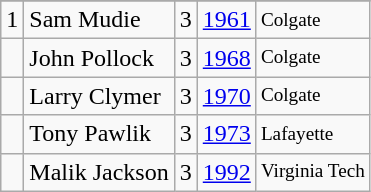<table class="wikitable">
<tr>
</tr>
<tr>
<td>1</td>
<td>Sam Mudie</td>
<td>3</td>
<td><a href='#'>1961</a></td>
<td style="font-size:80%;">Colgate</td>
</tr>
<tr>
<td></td>
<td>John Pollock</td>
<td>3</td>
<td><a href='#'>1968</a></td>
<td style="font-size:80%;">Colgate</td>
</tr>
<tr>
<td></td>
<td>Larry Clymer</td>
<td>3</td>
<td><a href='#'>1970</a></td>
<td style="font-size:80%;">Colgate</td>
</tr>
<tr>
<td></td>
<td>Tony Pawlik</td>
<td>3</td>
<td><a href='#'>1973</a></td>
<td style="font-size:80%;">Lafayette</td>
</tr>
<tr>
<td></td>
<td>Malik Jackson</td>
<td>3</td>
<td><a href='#'>1992</a></td>
<td style="font-size:80%;">Virginia Tech</td>
</tr>
</table>
